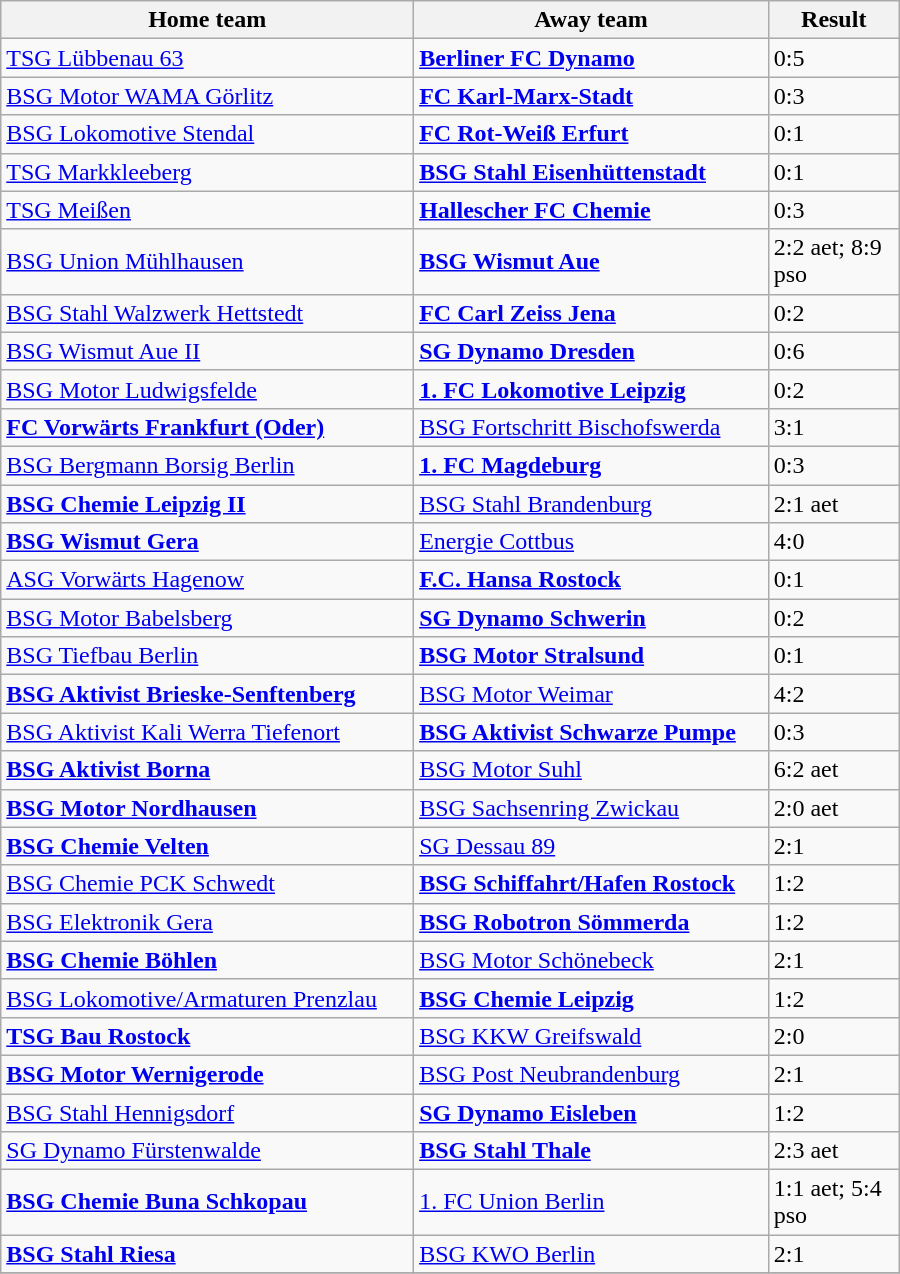<table class="wikitable" style="width:600px;">
<tr>
<th>Home team</th>
<th>Away team</th>
<th style="width:80px;">Result</th>
</tr>
<tr>
<td><a href='#'>TSG Lübbenau 63</a></td>
<td><strong><a href='#'>Berliner FC Dynamo</a></strong></td>
<td>0:5</td>
</tr>
<tr>
<td><a href='#'>BSG Motor WAMA Görlitz</a></td>
<td><strong><a href='#'>FC Karl-Marx-Stadt</a></strong></td>
<td>0:3</td>
</tr>
<tr>
<td><a href='#'>BSG Lokomotive Stendal</a></td>
<td><strong><a href='#'>FC Rot-Weiß Erfurt</a></strong></td>
<td>0:1</td>
</tr>
<tr>
<td><a href='#'>TSG Markkleeberg</a></td>
<td><strong><a href='#'>BSG Stahl Eisenhüttenstadt</a></strong></td>
<td>0:1</td>
</tr>
<tr>
<td><a href='#'>TSG Meißen</a></td>
<td><strong><a href='#'>Hallescher FC Chemie</a></strong></td>
<td>0:3</td>
</tr>
<tr>
<td><a href='#'>BSG Union Mühlhausen</a></td>
<td><strong><a href='#'>BSG Wismut Aue</a></strong></td>
<td>2:2 aet; 8:9 pso</td>
</tr>
<tr>
<td><a href='#'>BSG Stahl Walzwerk Hettstedt</a></td>
<td><strong><a href='#'>FC Carl Zeiss Jena</a></strong></td>
<td>0:2</td>
</tr>
<tr>
<td><a href='#'>BSG Wismut Aue II</a></td>
<td><strong><a href='#'>SG Dynamo Dresden</a></strong></td>
<td>0:6</td>
</tr>
<tr>
<td><a href='#'>BSG Motor Ludwigsfelde</a></td>
<td><strong><a href='#'>1. FC Lokomotive Leipzig</a></strong></td>
<td>0:2</td>
</tr>
<tr>
<td><strong><a href='#'>FC Vorwärts Frankfurt (Oder)</a></strong></td>
<td><a href='#'>BSG Fortschritt Bischofswerda</a></td>
<td>3:1</td>
</tr>
<tr>
<td><a href='#'>BSG Bergmann Borsig Berlin</a></td>
<td><strong><a href='#'>1. FC Magdeburg</a></strong></td>
<td>0:3</td>
</tr>
<tr>
<td><strong><a href='#'>BSG Chemie Leipzig II</a></strong></td>
<td><a href='#'>BSG Stahl Brandenburg</a></td>
<td>2:1 aet</td>
</tr>
<tr>
<td><strong><a href='#'>BSG Wismut Gera</a></strong></td>
<td><a href='#'>Energie Cottbus</a></td>
<td>4:0</td>
</tr>
<tr>
<td><a href='#'>ASG Vorwärts Hagenow</a></td>
<td><strong><a href='#'>F.C. Hansa Rostock</a></strong></td>
<td>0:1</td>
</tr>
<tr>
<td><a href='#'>BSG Motor Babelsberg</a></td>
<td><strong><a href='#'>SG Dynamo Schwerin</a></strong></td>
<td>0:2</td>
</tr>
<tr>
<td><a href='#'>BSG Tiefbau Berlin</a></td>
<td><strong><a href='#'>BSG Motor Stralsund</a></strong></td>
<td>0:1</td>
</tr>
<tr>
<td><strong><a href='#'>BSG Aktivist Brieske-Senftenberg</a></strong></td>
<td><a href='#'>BSG Motor Weimar</a></td>
<td>4:2</td>
</tr>
<tr>
<td><a href='#'>BSG Aktivist Kali Werra Tiefenort</a></td>
<td><strong><a href='#'>BSG Aktivist Schwarze Pumpe</a></strong></td>
<td>0:3</td>
</tr>
<tr>
<td><strong><a href='#'>BSG Aktivist Borna</a></strong></td>
<td><a href='#'>BSG Motor Suhl</a></td>
<td>6:2 aet</td>
</tr>
<tr>
<td><strong><a href='#'>BSG Motor Nordhausen</a></strong></td>
<td><a href='#'>BSG Sachsenring Zwickau</a></td>
<td>2:0 aet</td>
</tr>
<tr>
<td><strong><a href='#'>BSG Chemie Velten</a></strong></td>
<td><a href='#'>SG Dessau 89</a></td>
<td>2:1</td>
</tr>
<tr>
<td><a href='#'>BSG Chemie PCK Schwedt</a></td>
<td><strong><a href='#'>BSG Schiffahrt/Hafen Rostock</a></strong></td>
<td>1:2</td>
</tr>
<tr>
<td><a href='#'>BSG Elektronik Gera</a></td>
<td><strong><a href='#'>BSG Robotron Sömmerda</a></strong></td>
<td>1:2</td>
</tr>
<tr>
<td><strong><a href='#'>BSG Chemie Böhlen</a></strong></td>
<td><a href='#'>BSG Motor Schönebeck</a></td>
<td>2:1</td>
</tr>
<tr>
<td><a href='#'>BSG Lokomotive/Armaturen Prenzlau</a></td>
<td><strong><a href='#'>BSG Chemie Leipzig</a></strong></td>
<td>1:2</td>
</tr>
<tr>
<td><strong><a href='#'>TSG Bau Rostock</a></strong></td>
<td><a href='#'>BSG KKW Greifswald</a></td>
<td>2:0</td>
</tr>
<tr>
<td><strong><a href='#'>BSG Motor Wernigerode</a></strong></td>
<td><a href='#'>BSG Post Neubrandenburg</a></td>
<td>2:1</td>
</tr>
<tr>
<td><a href='#'>BSG Stahl Hennigsdorf</a></td>
<td><strong><a href='#'>SG Dynamo Eisleben</a></strong></td>
<td>1:2</td>
</tr>
<tr>
<td><a href='#'>SG Dynamo Fürstenwalde</a></td>
<td><strong><a href='#'>BSG Stahl Thale</a></strong></td>
<td>2:3 aet</td>
</tr>
<tr>
<td><strong><a href='#'>BSG Chemie Buna Schkopau</a></strong></td>
<td><a href='#'>1. FC Union Berlin</a></td>
<td>1:1 aet; 5:4 pso</td>
</tr>
<tr>
<td><strong><a href='#'>BSG Stahl Riesa</a></strong></td>
<td><a href='#'>BSG KWO Berlin</a></td>
<td>2:1</td>
</tr>
<tr>
</tr>
</table>
